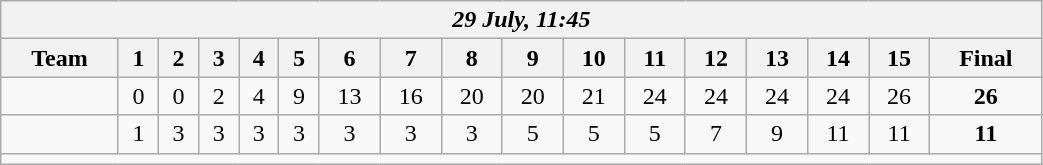<table class=wikitable style="text-align:center; width: 55%">
<tr>
<th colspan=17><em>29 July, 11:45</em></th>
</tr>
<tr>
<th>Team</th>
<th>1</th>
<th>2</th>
<th>3</th>
<th>4</th>
<th>5</th>
<th>6</th>
<th>7</th>
<th>8</th>
<th>9</th>
<th>10</th>
<th>11</th>
<th>12</th>
<th>13</th>
<th>14</th>
<th>15</th>
<th>Final</th>
</tr>
<tr>
<td align=left><strong></strong></td>
<td>0</td>
<td>0</td>
<td>2</td>
<td>4</td>
<td>9</td>
<td>13</td>
<td>16</td>
<td>20</td>
<td>20</td>
<td>21</td>
<td>24</td>
<td>24</td>
<td>24</td>
<td>24</td>
<td>26</td>
<td><strong>26</strong></td>
</tr>
<tr>
<td align=left></td>
<td>1</td>
<td>3</td>
<td>3</td>
<td>3</td>
<td>3</td>
<td>3</td>
<td>3</td>
<td>3</td>
<td>5</td>
<td>5</td>
<td>5</td>
<td>7</td>
<td>9</td>
<td>11</td>
<td>11</td>
<td><strong>11</strong></td>
</tr>
<tr>
<td colspan=17></td>
</tr>
</table>
